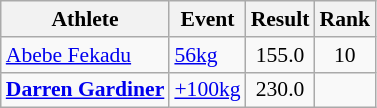<table class=wikitable style="font-size:90%">
<tr>
<th>Athlete</th>
<th>Event</th>
<th>Result</th>
<th>Rank</th>
</tr>
<tr>
<td><a href='#'>Abebe Fekadu</a></td>
<td><a href='#'>56kg</a></td>
<td style="text-align:center;">155.0</td>
<td style="text-align:center;">10</td>
</tr>
<tr>
<td><strong><a href='#'>Darren Gardiner</a></strong></td>
<td><a href='#'>+100kg</a></td>
<td style="text-align:center;">230.0</td>
<td style="text-align:center;"></td>
</tr>
</table>
